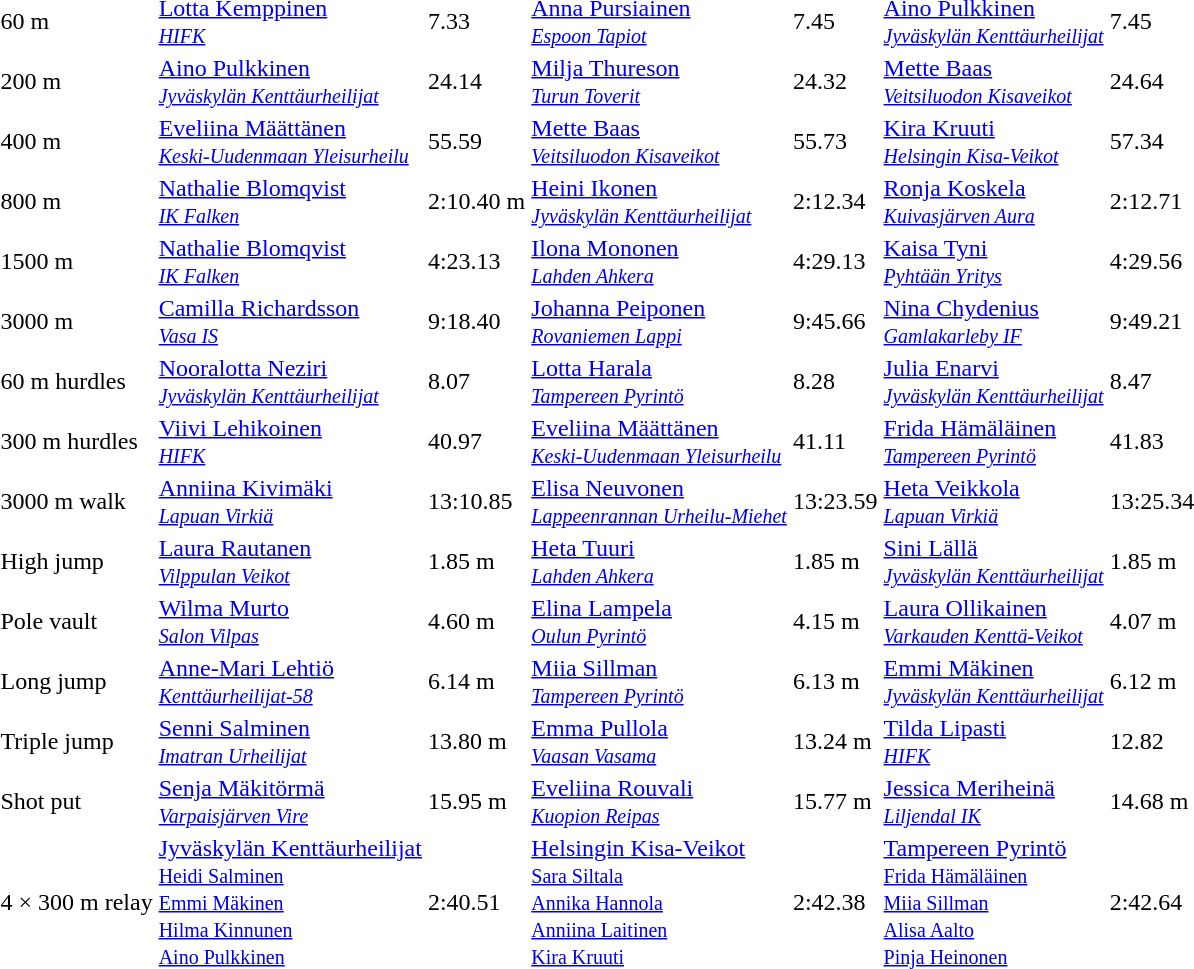<table>
<tr>
<td>60 m</td>
<td><a href='#'>Lotta Kemppinen</a><br><small><em><a href='#'>HIFK</a></em></small></td>
<td>7.33</td>
<td><a href='#'>Anna Pursiainen</a><br><small><em><a href='#'>Espoon Tapiot</a></em></small></td>
<td>7.45 </td>
<td><a href='#'>Aino Pulkkinen</a><br><small><em><a href='#'>Jyväskylän Kenttäurheilijat</a></em></small></td>
<td>7.45 </td>
</tr>
<tr>
<td>200 m</td>
<td><a href='#'>Aino Pulkkinen</a><br><small><em><a href='#'>Jyväskylän Kenttäurheilijat</a></em></small></td>
<td>24.14</td>
<td><a href='#'>Milja Thureson</a><br><small><em><a href='#'>Turun Toverit</a></em></small></td>
<td>24.32</td>
<td><a href='#'>Mette Baas</a><br><small><em><a href='#'>Veitsiluodon Kisaveikot</a></em></small></td>
<td>24.64 </td>
</tr>
<tr>
<td>400 m</td>
<td><a href='#'>Eveliina Määttänen</a><br><small><em><a href='#'>Keski-Uudenmaan Yleisurheilu</a></em></small></td>
<td>55.59</td>
<td><a href='#'>Mette Baas</a><br><small><em><a href='#'>Veitsiluodon Kisaveikot</a></em></small></td>
<td>55.73 </td>
<td><a href='#'>Kira Kruuti</a><br><small><em><a href='#'>Helsingin Kisa-Veikot</a></em></small></td>
<td>57.34</td>
</tr>
<tr>
<td>800 m</td>
<td><a href='#'>Nathalie Blomqvist</a><br><small><em><a href='#'>IK Falken</a></em></small></td>
<td>2:10.40 m</td>
<td><a href='#'>Heini Ikonen</a><br><small><em><a href='#'>Jyväskylän Kenttäurheilijat</a></em></small></td>
<td>2:12.34 </td>
<td><a href='#'>Ronja Koskela</a><br><small><em><a href='#'>Kuivasjärven Aura</a></em></small></td>
<td>2:12.71 </td>
</tr>
<tr>
<td>1500 m</td>
<td><a href='#'>Nathalie Blomqvist</a><br><small><em><a href='#'>IK Falken</a></em></small></td>
<td>4:23.13 </td>
<td><a href='#'>Ilona Mononen</a><br><small><em><a href='#'>Lahden Ahkera</a></em></small></td>
<td>4:29.13 </td>
<td><a href='#'>Kaisa Tyni</a><br><small><em><a href='#'>Pyhtään Yritys</a></em></small></td>
<td>4:29.56</td>
</tr>
<tr>
<td>3000 m</td>
<td><a href='#'>Camilla Richardsson</a><br><small><em><a href='#'>Vasa IS</a></em></small></td>
<td>9:18.40</td>
<td><a href='#'>Johanna Peiponen</a><br><small><em><a href='#'>Rovaniemen Lappi</a></em></small></td>
<td>9:45.66</td>
<td><a href='#'>Nina Chydenius</a><br><small><em><a href='#'>Gamlakarleby IF</a></em></small></td>
<td>9:49.21</td>
</tr>
<tr>
<td>60 m hurdles</td>
<td><a href='#'>Nooralotta Neziri</a><br><small><em><a href='#'>Jyväskylän Kenttäurheilijat</a></em></small></td>
<td>8.07</td>
<td><a href='#'>Lotta Harala</a><br><small><em><a href='#'>Tampereen Pyrintö</a></em></small></td>
<td>8.28</td>
<td><a href='#'>Julia Enarvi</a><br><small><em><a href='#'>Jyväskylän Kenttäurheilijat</a></em></small></td>
<td>8.47</td>
</tr>
<tr>
<td>300 m hurdles</td>
<td><a href='#'>Viivi Lehikoinen</a><br><small><em><a href='#'>HIFK</a></em></small></td>
<td>40.97 </td>
<td><a href='#'>Eveliina Määttänen</a><br><small><em><a href='#'>Keski-Uudenmaan Yleisurheilu</a></em></small></td>
<td>41.11 </td>
<td><a href='#'>Frida Hämäläinen</a><br><small><em><a href='#'>Tampereen Pyrintö</a></em></small></td>
<td>41.83 </td>
</tr>
<tr>
<td>3000 m walk</td>
<td><a href='#'>Anniina Kivimäki</a><br><small><em><a href='#'>Lapuan Virkiä</a></em></small></td>
<td>13:10.85 </td>
<td><a href='#'>Elisa Neuvonen</a><br><small><em><a href='#'>Lappeenrannan Urheilu-Miehet</a></em></small></td>
<td>13:23.59 </td>
<td><a href='#'>Heta Veikkola</a><br><small><em><a href='#'>Lapuan Virkiä</a></em></small></td>
<td>13:25.34 </td>
</tr>
<tr>
<td>High jump</td>
<td><a href='#'>Laura Rautanen</a><br><small><em><a href='#'>Vilppulan Veikot</a></em></small></td>
<td>1.85 m</td>
<td><a href='#'>Heta Tuuri</a><br><small><em><a href='#'>Lahden Ahkera</a></em></small></td>
<td>1.85 m </td>
<td><a href='#'>Sini Lällä</a><br><small><em><a href='#'>Jyväskylän Kenttäurheilijat</a></em></small></td>
<td>1.85 m </td>
</tr>
<tr>
<td>Pole vault</td>
<td><a href='#'>Wilma Murto</a><br><small><em><a href='#'>Salon Vilpas</a></em></small></td>
<td>4.60 m</td>
<td><a href='#'>Elina Lampela</a><br><small><em><a href='#'>Oulun Pyrintö</a></em></small></td>
<td>4.15 m</td>
<td><a href='#'>Laura Ollikainen</a><br><small><em><a href='#'>Varkauden Kenttä-Veikot</a></em></small></td>
<td>4.07 m</td>
</tr>
<tr>
<td>Long jump</td>
<td><a href='#'>Anne-Mari Lehtiö</a><br><small><em><a href='#'>Kenttäurheilijat-58</a></em></small></td>
<td>6.14 m</td>
<td><a href='#'>Miia Sillman</a><br><small><em><a href='#'>Tampereen Pyrintö</a></em></small></td>
<td>6.13 m </td>
<td><a href='#'>Emmi Mäkinen</a><br><small><em><a href='#'>Jyväskylän Kenttäurheilijat</a></em></small></td>
<td>6.12 m</td>
</tr>
<tr>
<td>Triple jump</td>
<td><a href='#'>Senni Salminen</a><br><small><em><a href='#'>Imatran Urheilijat</a></em></small></td>
<td>13.80 m</td>
<td><a href='#'>Emma Pullola</a><br><small><em><a href='#'>Vaasan Vasama</a></em></small></td>
<td>13.24 m</td>
<td><a href='#'>Tilda Lipasti</a><br><small><em><a href='#'>HIFK</a></em></small></td>
<td>12.82 </td>
</tr>
<tr>
<td>Shot put</td>
<td><a href='#'>Senja Mäkitörmä</a><br><small><em><a href='#'>Varpaisjärven Vire</a></em></small></td>
<td>15.95 m</td>
<td><a href='#'>Eveliina Rouvali</a><br><small><em><a href='#'>Kuopion Reipas</a></em></small></td>
<td>15.77 m</td>
<td><a href='#'>Jessica Meriheinä</a><br><small><em><a href='#'>Liljendal IK</a></em></small></td>
<td>14.68 m</td>
</tr>
<tr>
<td>4 × 300 m relay</td>
<td><a href='#'>Jyväskylän Kenttäurheilijat</a><br><small><a href='#'>Heidi Salminen</a><br><a href='#'>Emmi Mäkinen</a><br><a href='#'>Hilma Kinnunen</a><br><a href='#'>Aino Pulkkinen</a></small></td>
<td>2:40.51</td>
<td><a href='#'>Helsingin Kisa-Veikot</a><br><small><a href='#'>Sara Siltala</a><br><a href='#'>Annika Hannola</a><br><a href='#'>Anniina Laitinen</a><br><a href='#'>Kira Kruuti</a></small></td>
<td>2:42.38</td>
<td><a href='#'>Tampereen Pyrintö</a><br><small><a href='#'>Frida Hämäläinen</a><br><a href='#'>Miia Sillman</a><br><a href='#'>Alisa Aalto</a><br><a href='#'>Pinja Heinonen</a></small></td>
<td>2:42.64</td>
</tr>
</table>
